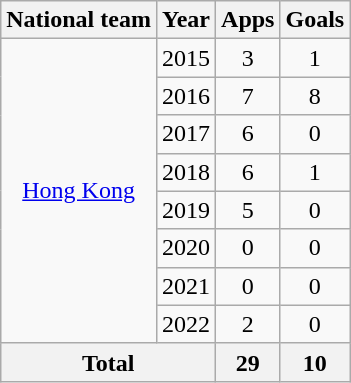<table class="wikitable" style="text-align:center">
<tr>
<th>National team</th>
<th>Year</th>
<th>Apps</th>
<th>Goals</th>
</tr>
<tr>
<td rowspan="8"><a href='#'>Hong Kong</a></td>
<td>2015</td>
<td>3</td>
<td>1</td>
</tr>
<tr>
<td>2016</td>
<td>7</td>
<td>8</td>
</tr>
<tr>
<td>2017</td>
<td>6</td>
<td>0</td>
</tr>
<tr>
<td>2018</td>
<td>6</td>
<td>1</td>
</tr>
<tr>
<td>2019</td>
<td>5</td>
<td>0</td>
</tr>
<tr>
<td>2020</td>
<td>0</td>
<td>0</td>
</tr>
<tr>
<td>2021</td>
<td>0</td>
<td>0</td>
</tr>
<tr>
<td>2022</td>
<td>2</td>
<td>0</td>
</tr>
<tr>
<th colspan="2">Total</th>
<th>29</th>
<th>10</th>
</tr>
</table>
